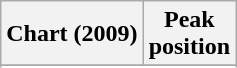<table class="wikitable sortable">
<tr>
<th align="left">Chart (2009)</th>
<th align="center">Peak<br>position</th>
</tr>
<tr>
</tr>
<tr>
</tr>
</table>
